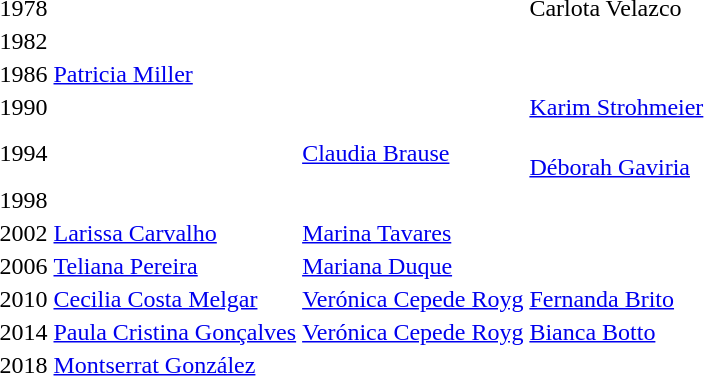<table>
<tr>
<td>1978</td>
<td></td>
<td></td>
<td>Carlota Velazco<br></td>
</tr>
<tr>
<td>1982</td>
<td></td>
<td></td>
<td></td>
</tr>
<tr>
<td>1986</td>
<td><a href='#'>Patricia Miller</a><br></td>
<td></td>
<td></td>
</tr>
<tr>
<td>1990</td>
<td></td>
<td></td>
<td><a href='#'>Karim Strohmeier</a><br></td>
</tr>
<tr>
<td>1994</td>
<td></td>
<td><a href='#'>Claudia Brause</a><br></td>
<td><br><a href='#'>Déborah Gaviria</a><br></td>
</tr>
<tr>
<td>1998</td>
<td></td>
<td></td>
<td><br></td>
</tr>
<tr>
<td>2002</td>
<td><a href='#'>Larissa Carvalho</a><br></td>
<td><a href='#'>Marina Tavares</a><br></td>
<td></td>
</tr>
<tr>
<td>2006</td>
<td><a href='#'>Teliana Pereira</a><br></td>
<td><a href='#'>Mariana Duque</a><br></td>
<td></td>
</tr>
<tr>
<td>2010<br></td>
<td><a href='#'>Cecilia Costa Melgar</a><br></td>
<td><a href='#'>Verónica Cepede Royg</a><br></td>
<td><a href='#'>Fernanda Brito</a><br></td>
</tr>
<tr>
<td>2014<br></td>
<td><a href='#'>Paula Cristina Gonçalves</a><br></td>
<td><a href='#'>Verónica Cepede Royg</a><br></td>
<td><a href='#'>Bianca Botto</a><br></td>
</tr>
<tr>
<td>2018<br></td>
<td><a href='#'>Montserrat González</a><br></td>
<td></td>
<td></td>
</tr>
</table>
